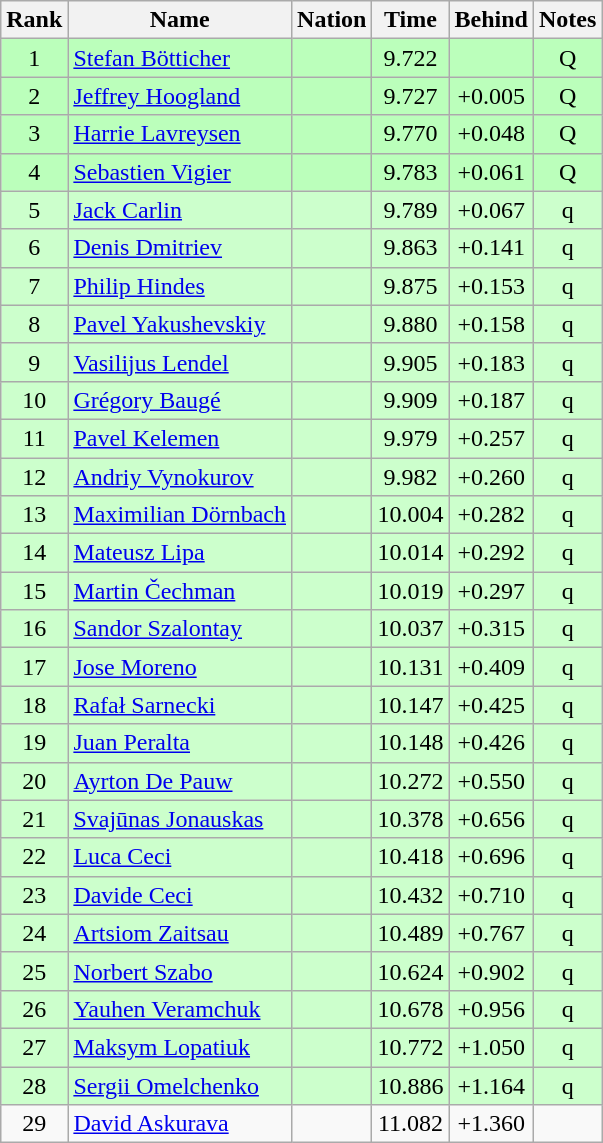<table class="wikitable sortable" style="text-align:center">
<tr>
<th>Rank</th>
<th>Name</th>
<th>Nation</th>
<th>Time</th>
<th>Behind</th>
<th>Notes</th>
</tr>
<tr bgcolor=bbffbb>
<td>1</td>
<td align=left><a href='#'>Stefan Bötticher</a></td>
<td align=left></td>
<td>9.722</td>
<td></td>
<td>Q</td>
</tr>
<tr bgcolor=bbffbb>
<td>2</td>
<td align=left><a href='#'>Jeffrey Hoogland</a></td>
<td align=left></td>
<td>9.727</td>
<td>+0.005</td>
<td>Q</td>
</tr>
<tr bgcolor=bbffbb>
<td>3</td>
<td align=left><a href='#'>Harrie Lavreysen</a></td>
<td align=left></td>
<td>9.770</td>
<td>+0.048</td>
<td>Q</td>
</tr>
<tr bgcolor=bbffbb>
<td>4</td>
<td align=left><a href='#'>Sebastien Vigier</a></td>
<td align=left></td>
<td>9.783</td>
<td>+0.061</td>
<td>Q</td>
</tr>
<tr bgcolor=ccffcc>
<td>5</td>
<td align=left><a href='#'>Jack Carlin</a></td>
<td align=left></td>
<td>9.789</td>
<td>+0.067</td>
<td>q</td>
</tr>
<tr bgcolor=ccffcc>
<td>6</td>
<td align=left><a href='#'>Denis Dmitriev</a></td>
<td align=left></td>
<td>9.863</td>
<td>+0.141</td>
<td>q</td>
</tr>
<tr bgcolor=ccffcc>
<td>7</td>
<td align=left><a href='#'>Philip Hindes</a></td>
<td align=left></td>
<td>9.875</td>
<td>+0.153</td>
<td>q</td>
</tr>
<tr bgcolor=ccffcc>
<td>8</td>
<td align=left><a href='#'>Pavel Yakushevskiy</a></td>
<td align=left></td>
<td>9.880</td>
<td>+0.158</td>
<td>q</td>
</tr>
<tr bgcolor=ccffcc>
<td>9</td>
<td align=left><a href='#'>Vasilijus Lendel</a></td>
<td align=left></td>
<td>9.905</td>
<td>+0.183</td>
<td>q</td>
</tr>
<tr bgcolor=ccffcc>
<td>10</td>
<td align=left><a href='#'>Grégory Baugé</a></td>
<td align=left></td>
<td>9.909</td>
<td>+0.187</td>
<td>q</td>
</tr>
<tr bgcolor=ccffcc>
<td>11</td>
<td align=left><a href='#'>Pavel Kelemen</a></td>
<td align=left></td>
<td>9.979</td>
<td>+0.257</td>
<td>q</td>
</tr>
<tr bgcolor=ccffcc>
<td>12</td>
<td align=left><a href='#'>Andriy Vynokurov</a></td>
<td align=left></td>
<td>9.982</td>
<td>+0.260</td>
<td>q</td>
</tr>
<tr bgcolor=ccffcc>
<td>13</td>
<td align=left><a href='#'>Maximilian Dörnbach</a></td>
<td align=left></td>
<td>10.004</td>
<td>+0.282</td>
<td>q</td>
</tr>
<tr bgcolor=ccffcc>
<td>14</td>
<td align=left><a href='#'>Mateusz Lipa</a></td>
<td align=left></td>
<td>10.014</td>
<td>+0.292</td>
<td>q</td>
</tr>
<tr bgcolor=ccffcc>
<td>15</td>
<td align=left><a href='#'>Martin Čechman</a></td>
<td align=left></td>
<td>10.019</td>
<td>+0.297</td>
<td>q</td>
</tr>
<tr bgcolor=ccffcc>
<td>16</td>
<td align=left><a href='#'>Sandor Szalontay</a></td>
<td align=left></td>
<td>10.037</td>
<td>+0.315</td>
<td>q</td>
</tr>
<tr bgcolor=ccffcc>
<td>17</td>
<td align=left><a href='#'>Jose Moreno</a></td>
<td align=left></td>
<td>10.131</td>
<td>+0.409</td>
<td>q</td>
</tr>
<tr bgcolor=ccffcc>
<td>18</td>
<td align=left><a href='#'>Rafał Sarnecki</a></td>
<td align=left></td>
<td>10.147</td>
<td>+0.425</td>
<td>q</td>
</tr>
<tr bgcolor=ccffcc>
<td>19</td>
<td align=left><a href='#'>Juan Peralta</a></td>
<td align=left></td>
<td>10.148</td>
<td>+0.426</td>
<td>q</td>
</tr>
<tr bgcolor=ccffcc>
<td>20</td>
<td align=left><a href='#'>Ayrton De Pauw</a></td>
<td align=left></td>
<td>10.272</td>
<td>+0.550</td>
<td>q</td>
</tr>
<tr bgcolor=ccffcc>
<td>21</td>
<td align=left><a href='#'>Svajūnas Jonauskas</a></td>
<td align=left></td>
<td>10.378</td>
<td>+0.656</td>
<td>q</td>
</tr>
<tr bgcolor=ccffcc>
<td>22</td>
<td align=left><a href='#'>Luca Ceci</a></td>
<td align=left></td>
<td>10.418</td>
<td>+0.696</td>
<td>q</td>
</tr>
<tr bgcolor=ccffcc>
<td>23</td>
<td align=left><a href='#'>Davide Ceci</a></td>
<td align=left></td>
<td>10.432</td>
<td>+0.710</td>
<td>q</td>
</tr>
<tr bgcolor=ccffcc>
<td>24</td>
<td align=left><a href='#'>Artsiom Zaitsau</a></td>
<td align=left></td>
<td>10.489</td>
<td>+0.767</td>
<td>q</td>
</tr>
<tr bgcolor=ccffcc>
<td>25</td>
<td align=left><a href='#'>Norbert Szabo</a></td>
<td align=left></td>
<td>10.624</td>
<td>+0.902</td>
<td>q</td>
</tr>
<tr bgcolor=ccffcc>
<td>26</td>
<td align=left><a href='#'>Yauhen Veramchuk</a></td>
<td align=left></td>
<td>10.678</td>
<td>+0.956</td>
<td>q</td>
</tr>
<tr bgcolor=ccffcc>
<td>27</td>
<td align=left><a href='#'>Maksym Lopatiuk</a></td>
<td align=left></td>
<td>10.772</td>
<td>+1.050</td>
<td>q</td>
</tr>
<tr bgcolor=ccffcc>
<td>28</td>
<td align=left><a href='#'>Sergii Omelchenko</a></td>
<td align=left></td>
<td>10.886</td>
<td>+1.164</td>
<td>q</td>
</tr>
<tr>
<td>29</td>
<td align=left><a href='#'>David Askurava</a></td>
<td align=left></td>
<td>11.082</td>
<td>+1.360</td>
<td></td>
</tr>
</table>
